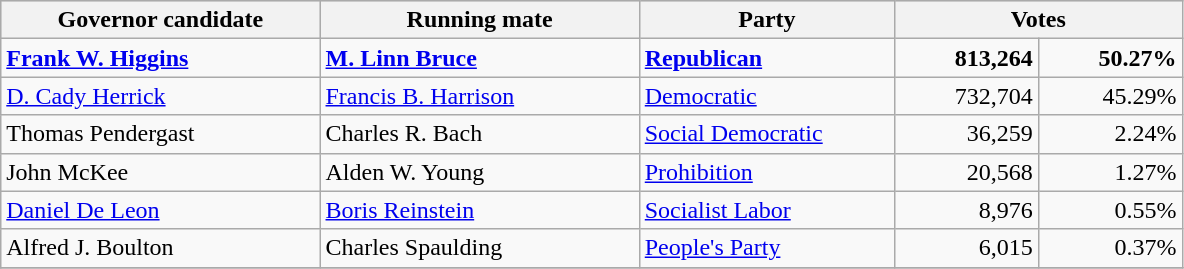<table class=wikitable>
<tr bgcolor=lightgrey>
<th width="20%">Governor candidate</th>
<th width="20%">Running mate</th>
<th width="16%">Party</th>
<th width="18%" colspan="2">Votes</th>
</tr>
<tr>
<td><strong><a href='#'>Frank W. Higgins</a></strong></td>
<td><strong><a href='#'>M. Linn Bruce</a></strong></td>
<td><strong><a href='#'>Republican</a></strong></td>
<td align="right"><strong>813,264</strong></td>
<td align="right"><strong>50.27%</strong></td>
</tr>
<tr>
<td><a href='#'>D. Cady Herrick</a></td>
<td><a href='#'>Francis B. Harrison</a></td>
<td><a href='#'>Democratic</a></td>
<td align="right">732,704</td>
<td align="right">45.29%</td>
</tr>
<tr>
<td>Thomas Pendergast</td>
<td>Charles R. Bach</td>
<td><a href='#'>Social Democratic</a></td>
<td align="right">36,259</td>
<td align="right">2.24%</td>
</tr>
<tr>
<td>John McKee</td>
<td>Alden W. Young</td>
<td><a href='#'>Prohibition</a></td>
<td align="right">20,568</td>
<td align="right">1.27%</td>
</tr>
<tr>
<td><a href='#'>Daniel De Leon</a></td>
<td><a href='#'>Boris Reinstein</a></td>
<td><a href='#'>Socialist Labor</a></td>
<td align="right">8,976</td>
<td align="right">0.55%</td>
</tr>
<tr>
<td>Alfred J. Boulton</td>
<td>Charles Spaulding</td>
<td><a href='#'>People's Party</a></td>
<td align="right">6,015</td>
<td align="right">0.37%</td>
</tr>
<tr>
</tr>
</table>
